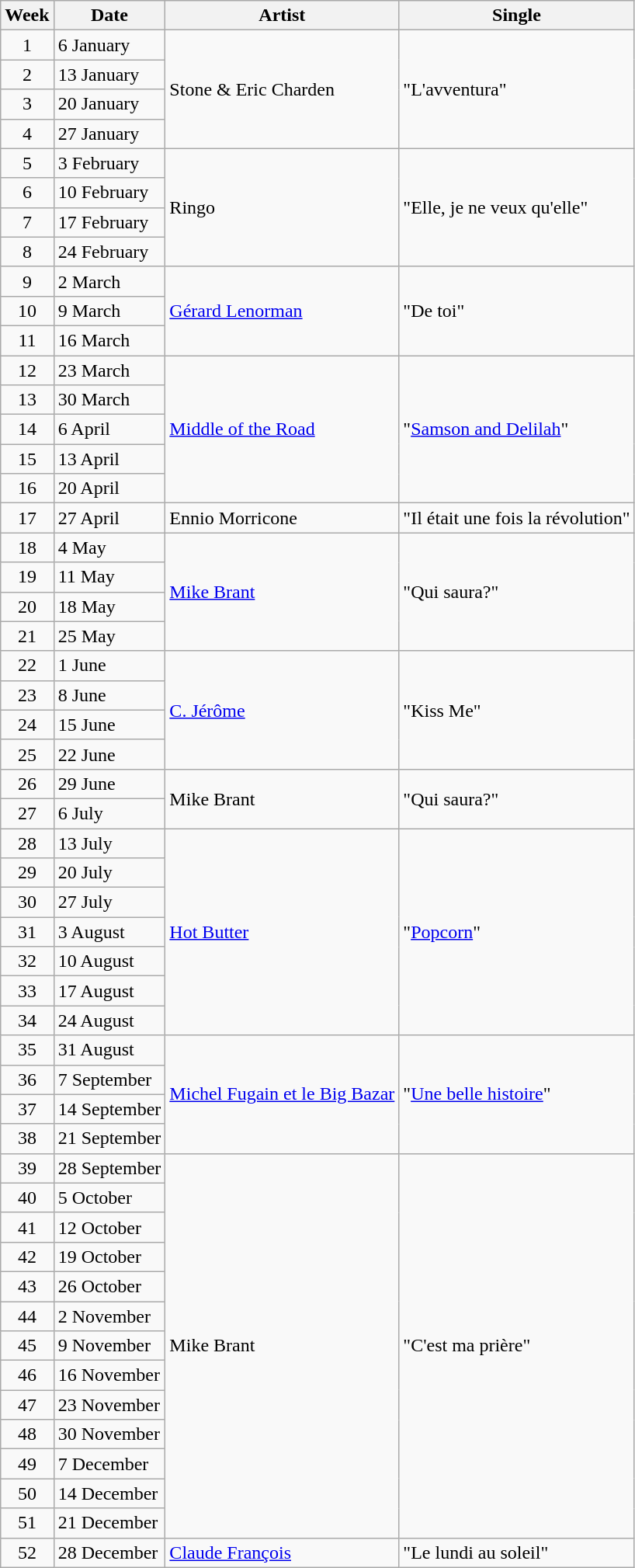<table class="wikitable">
<tr>
<th>Week</th>
<th>Date</th>
<th>Artist</th>
<th>Single</th>
</tr>
<tr>
<td style="text-align: center;">1</td>
<td>6 January</td>
<td rowspan="4">Stone & Eric Charden</td>
<td rowspan="4">"L'avventura"</td>
</tr>
<tr>
<td style="text-align: center;">2</td>
<td>13 January</td>
</tr>
<tr>
<td style="text-align: center;">3</td>
<td>20 January</td>
</tr>
<tr>
<td style="text-align: center;">4</td>
<td>27 January</td>
</tr>
<tr>
<td style="text-align: center;">5</td>
<td>3 February</td>
<td rowspan="4">Ringo</td>
<td rowspan="4">"Elle, je ne veux qu'elle"</td>
</tr>
<tr>
<td style="text-align: center;">6</td>
<td>10 February</td>
</tr>
<tr>
<td style="text-align: center;">7</td>
<td>17 February</td>
</tr>
<tr>
<td style="text-align: center;">8</td>
<td>24 February</td>
</tr>
<tr>
<td style="text-align: center;">9</td>
<td>2 March</td>
<td rowspan="3"><a href='#'>Gérard Lenorman</a></td>
<td rowspan="3">"De toi"</td>
</tr>
<tr>
<td style="text-align: center;">10</td>
<td>9 March</td>
</tr>
<tr>
<td style="text-align: center;">11</td>
<td>16 March</td>
</tr>
<tr>
<td style="text-align: center;">12</td>
<td>23 March</td>
<td rowspan="5"><a href='#'>Middle of the Road</a></td>
<td rowspan="5">"<a href='#'>Samson and Delilah</a>"</td>
</tr>
<tr>
<td style="text-align: center;">13</td>
<td>30 March</td>
</tr>
<tr>
<td style="text-align: center;">14</td>
<td>6 April</td>
</tr>
<tr>
<td style="text-align: center;">15</td>
<td>13 April</td>
</tr>
<tr>
<td style="text-align: center;">16</td>
<td>20 April</td>
</tr>
<tr>
<td style="text-align: center;">17</td>
<td>27 April</td>
<td>Ennio Morricone</td>
<td>"Il était une fois la révolution"</td>
</tr>
<tr>
<td style="text-align: center;">18</td>
<td>4 May</td>
<td rowspan="4"><a href='#'>Mike Brant</a></td>
<td rowspan="4">"Qui saura?"</td>
</tr>
<tr>
<td style="text-align: center;">19</td>
<td>11 May</td>
</tr>
<tr>
<td style="text-align: center;">20</td>
<td>18 May</td>
</tr>
<tr>
<td style="text-align: center;">21</td>
<td>25 May</td>
</tr>
<tr>
<td style="text-align: center;">22</td>
<td>1 June</td>
<td rowspan="4"><a href='#'>C. Jérôme</a></td>
<td rowspan="4">"Kiss Me"</td>
</tr>
<tr>
<td style="text-align: center;">23</td>
<td>8 June</td>
</tr>
<tr>
<td style="text-align: center;">24</td>
<td>15 June</td>
</tr>
<tr>
<td style="text-align: center;">25</td>
<td>22 June</td>
</tr>
<tr>
<td style="text-align: center;">26</td>
<td>29 June</td>
<td rowspan="2">Mike Brant</td>
<td rowspan="2">"Qui saura?"</td>
</tr>
<tr>
<td style="text-align: center;">27</td>
<td>6 July</td>
</tr>
<tr>
<td style="text-align: center;">28</td>
<td>13 July</td>
<td rowspan="7"><a href='#'>Hot Butter</a></td>
<td rowspan="7">"<a href='#'>Popcorn</a>"</td>
</tr>
<tr>
<td style="text-align: center;">29</td>
<td>20 July</td>
</tr>
<tr>
<td style="text-align: center;">30</td>
<td>27 July</td>
</tr>
<tr>
<td style="text-align: center;">31</td>
<td>3 August</td>
</tr>
<tr>
<td style="text-align: center;">32</td>
<td>10 August</td>
</tr>
<tr>
<td style="text-align: center;">33</td>
<td>17 August</td>
</tr>
<tr>
<td style="text-align: center;">34</td>
<td>24 August</td>
</tr>
<tr>
<td style="text-align: center;">35</td>
<td>31 August</td>
<td rowspan="4"><a href='#'>Michel Fugain et le Big Bazar</a></td>
<td rowspan="4">"<a href='#'>Une belle histoire</a>"</td>
</tr>
<tr>
<td style="text-align: center;">36</td>
<td>7 September</td>
</tr>
<tr>
<td style="text-align: center;">37</td>
<td>14 September</td>
</tr>
<tr>
<td style="text-align: center;">38</td>
<td>21 September</td>
</tr>
<tr>
<td style="text-align: center;">39</td>
<td>28 September</td>
<td rowspan="13">Mike Brant</td>
<td rowspan="13">"C'est ma prière"</td>
</tr>
<tr>
<td style="text-align: center;">40</td>
<td>5 October</td>
</tr>
<tr>
<td style="text-align: center;">41</td>
<td>12 October</td>
</tr>
<tr>
<td style="text-align: center;">42</td>
<td>19 October</td>
</tr>
<tr>
<td style="text-align: center;">43</td>
<td>26 October</td>
</tr>
<tr>
<td style="text-align: center;">44</td>
<td>2 November</td>
</tr>
<tr>
<td style="text-align: center;">45</td>
<td>9 November</td>
</tr>
<tr>
<td style="text-align: center;">46</td>
<td>16 November</td>
</tr>
<tr>
<td style="text-align: center;">47</td>
<td>23 November</td>
</tr>
<tr>
<td style="text-align: center;">48</td>
<td>30 November</td>
</tr>
<tr>
<td style="text-align: center;">49</td>
<td>7 December</td>
</tr>
<tr>
<td style="text-align: center;">50</td>
<td>14 December</td>
</tr>
<tr>
<td style="text-align: center;">51</td>
<td>21 December</td>
</tr>
<tr>
<td style="text-align: center;">52</td>
<td>28 December</td>
<td><a href='#'>Claude François</a></td>
<td>"Le lundi au soleil"</td>
</tr>
</table>
